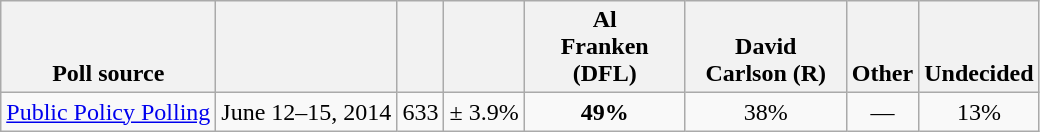<table class="wikitable" style="text-align:center">
<tr valign= bottom>
<th>Poll source</th>
<th></th>
<th></th>
<th></th>
<th style="width:100px;">Al<br>Franken (DFL)</th>
<th style="width:100px;">David<br>Carlson (R)</th>
<th>Other</th>
<th>Undecided</th>
</tr>
<tr>
<td align=left><a href='#'>Public Policy Polling</a></td>
<td>June 12–15, 2014</td>
<td>633</td>
<td>± 3.9%</td>
<td><strong>49%</strong></td>
<td>38%</td>
<td>—</td>
<td>13%</td>
</tr>
</table>
